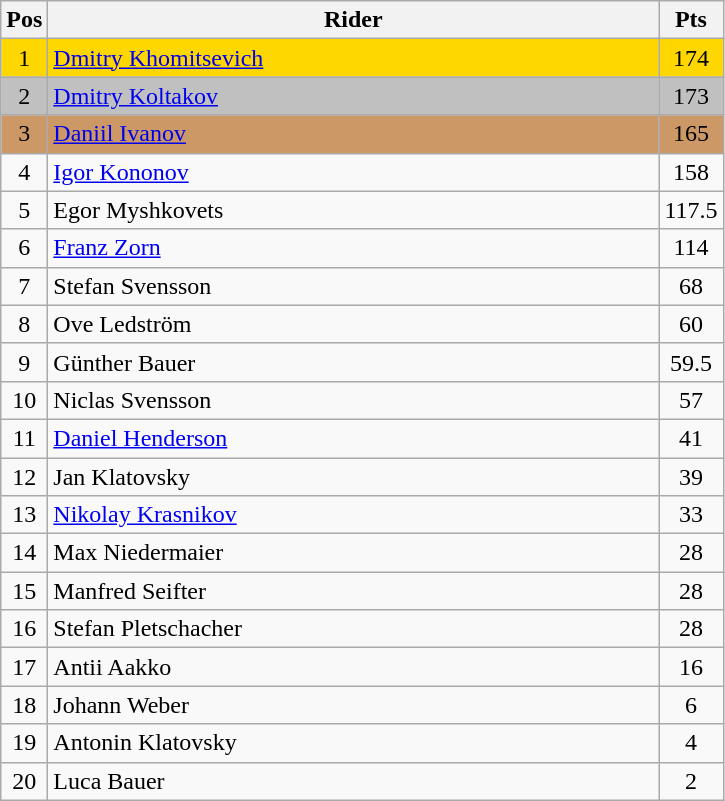<table class="wikitable" style="font-size: 100%">
<tr>
<th width=20>Pos</th>
<th width=400>Rider</th>
<th width=20>Pts</th>
</tr>
<tr align=center style="background-color: gold;">
<td>1</td>
<td align="left"> <a href='#'>Dmitry Khomitsevich</a></td>
<td>174</td>
</tr>
<tr align=center style="background-color: silver;">
<td>2</td>
<td align="left"> <a href='#'>Dmitry Koltakov</a></td>
<td>173</td>
</tr>
<tr align=center style="background-color: #cc9966;">
<td>3</td>
<td align="left"> <a href='#'>Daniil Ivanov</a></td>
<td>165</td>
</tr>
<tr align=center>
<td>4</td>
<td align="left"> <a href='#'>Igor Kononov</a></td>
<td>158</td>
</tr>
<tr align=center>
<td>5</td>
<td align="left"> Egor Myshkovets</td>
<td>117.5</td>
</tr>
<tr align=center>
<td>6</td>
<td align="left"> <a href='#'>Franz Zorn</a></td>
<td>114</td>
</tr>
<tr align=center>
<td>7</td>
<td align="left"> Stefan Svensson</td>
<td>68</td>
</tr>
<tr align=center>
<td>8</td>
<td align="left"> Ove Ledström</td>
<td>60</td>
</tr>
<tr align=center>
<td>9</td>
<td align="left"> Günther Bauer</td>
<td>59.5</td>
</tr>
<tr align=center>
<td>10</td>
<td align="left"> Niclas Svensson</td>
<td>57</td>
</tr>
<tr align=center>
<td>11</td>
<td align="left"> <a href='#'>Daniel Henderson</a></td>
<td>41</td>
</tr>
<tr align=center>
<td>12</td>
<td align="left"> Jan Klatovsky</td>
<td>39</td>
</tr>
<tr align=center>
<td>13</td>
<td align="left"> <a href='#'>Nikolay Krasnikov</a></td>
<td>33</td>
</tr>
<tr align=center>
<td>14</td>
<td align="left"> Max Niedermaier</td>
<td>28</td>
</tr>
<tr align=center>
<td>15</td>
<td align="left"> Manfred Seifter</td>
<td>28</td>
</tr>
<tr align=center>
<td>16</td>
<td align="left"> Stefan Pletschacher</td>
<td>28</td>
</tr>
<tr align=center>
<td>17</td>
<td align="left"> Antii Aakko</td>
<td>16</td>
</tr>
<tr align=center>
<td>18</td>
<td align="left"> Johann Weber</td>
<td>6</td>
</tr>
<tr align=center>
<td>19</td>
<td align="left"> Antonin Klatovsky</td>
<td>4</td>
</tr>
<tr align=center>
<td>20</td>
<td align="left"> Luca Bauer</td>
<td>2</td>
</tr>
</table>
